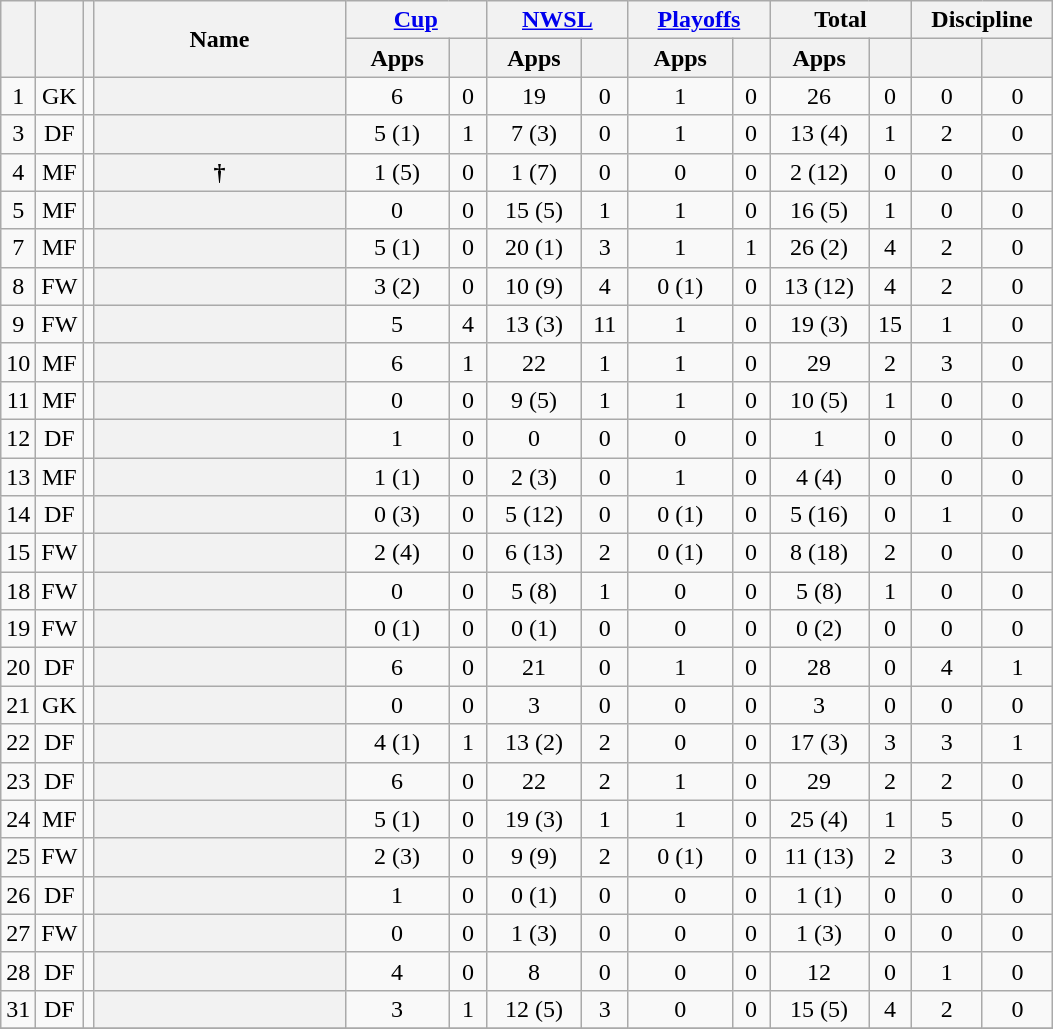<table class="wikitable plainrowheaders sortable" style="text-align:center">
<tr>
<th rowspan=2></th>
<th rowspan=2></th>
<th rowspan=2></th>
<th rowspan=2 style="width:160px;" scope=col>Name</th>
<th colspan=2 style="width:87px;"  scope=col><a href='#'>Cup</a></th>
<th colspan=2 style="width:87px;"  scope=col><a href='#'>NWSL</a></th>
<th colspan=2 style="width:87px;"  scope=col><a href='#'>Playoffs</a></th>
<th colspan=2 style="width:87px;"  scope=col>Total</th>
<th colspan=2 style="width:87px;"  scope=col>Discipline</th>
</tr>
<tr>
<th>Apps</th>
<th></th>
<th>Apps</th>
<th></th>
<th>Apps</th>
<th></th>
<th>Apps</th>
<th></th>
<th></th>
<th></th>
</tr>
<tr>
<td>1</td>
<td>GK</td>
<td></td>
<th scope="row"></th>
<td>6</td>
<td>0</td>
<td>19</td>
<td>0</td>
<td>1</td>
<td>0</td>
<td>26</td>
<td>0</td>
<td>0</td>
<td>0</td>
</tr>
<tr>
<td>3</td>
<td>DF</td>
<td></td>
<th scope="row"></th>
<td>5 (1)</td>
<td>1</td>
<td>7 (3)</td>
<td>0</td>
<td>1</td>
<td>0</td>
<td>13 (4)</td>
<td>1</td>
<td>2</td>
<td>0</td>
</tr>
<tr>
<td>4</td>
<td>MF</td>
<td></td>
<th scope="row"><s></s> †</th>
<td>1 (5)</td>
<td>0</td>
<td>1 (7)</td>
<td>0</td>
<td>0</td>
<td>0</td>
<td>2 (12)</td>
<td>0</td>
<td>0</td>
<td>0</td>
</tr>
<tr>
<td>5</td>
<td>MF</td>
<td></td>
<th scope="row"></th>
<td>0</td>
<td>0</td>
<td>15 (5)</td>
<td>1</td>
<td>1</td>
<td>0</td>
<td>16 (5)</td>
<td>1</td>
<td>0</td>
<td>0</td>
</tr>
<tr>
<td>7</td>
<td>MF</td>
<td></td>
<th scope="row"></th>
<td>5 (1)</td>
<td>0</td>
<td>20 (1)</td>
<td>3</td>
<td>1</td>
<td>1</td>
<td>26 (2)</td>
<td>4</td>
<td>2</td>
<td>0</td>
</tr>
<tr>
<td>8</td>
<td>FW</td>
<td></td>
<th scope="row"></th>
<td>3 (2)</td>
<td>0</td>
<td>10 (9)</td>
<td>4</td>
<td>0 (1)</td>
<td>0</td>
<td>13 (12)</td>
<td>4</td>
<td>2</td>
<td>0</td>
</tr>
<tr>
<td>9</td>
<td>FW</td>
<td></td>
<th scope="row"></th>
<td>5</td>
<td>4</td>
<td>13 (3)</td>
<td>11</td>
<td>1</td>
<td>0</td>
<td>19 (3)</td>
<td>15</td>
<td>1</td>
<td>0</td>
</tr>
<tr>
<td>10</td>
<td>MF</td>
<td></td>
<th scope="row"></th>
<td>6</td>
<td>1</td>
<td>22</td>
<td>1</td>
<td>1</td>
<td>0</td>
<td>29</td>
<td>2</td>
<td>3</td>
<td>0</td>
</tr>
<tr>
<td>11</td>
<td>MF</td>
<td></td>
<th scope="row"></th>
<td>0</td>
<td>0</td>
<td>9 (5)</td>
<td>1</td>
<td>1</td>
<td>0</td>
<td>10 (5)</td>
<td>1</td>
<td>0</td>
<td>0</td>
</tr>
<tr>
<td>12</td>
<td>DF</td>
<td></td>
<th scope="row"></th>
<td>1</td>
<td>0</td>
<td>0</td>
<td>0</td>
<td>0</td>
<td>0</td>
<td>1</td>
<td>0</td>
<td>0</td>
<td>0</td>
</tr>
<tr>
<td>13</td>
<td>MF</td>
<td></td>
<th scope="row"></th>
<td>1 (1)</td>
<td>0</td>
<td>2 (3)</td>
<td>0</td>
<td>1</td>
<td>0</td>
<td>4 (4)</td>
<td>0</td>
<td>0</td>
<td>0</td>
</tr>
<tr>
<td>14</td>
<td>DF</td>
<td></td>
<th scope="row"></th>
<td>0 (3)</td>
<td>0</td>
<td>5 (12)</td>
<td>0</td>
<td>0 (1)</td>
<td>0</td>
<td>5 (16)</td>
<td>0</td>
<td>1</td>
<td>0</td>
</tr>
<tr>
<td>15</td>
<td>FW</td>
<td></td>
<th scope="row"></th>
<td>2 (4)</td>
<td>0</td>
<td>6 (13)</td>
<td>2</td>
<td>0 (1)</td>
<td>0</td>
<td>8 (18)</td>
<td>2</td>
<td>0</td>
<td>0</td>
</tr>
<tr>
<td>18</td>
<td>FW</td>
<td></td>
<th scope="row"></th>
<td>0</td>
<td>0</td>
<td>5 (8)</td>
<td>1</td>
<td>0</td>
<td>0</td>
<td>5 (8)</td>
<td>1</td>
<td>0</td>
<td>0</td>
</tr>
<tr>
<td>19</td>
<td>FW</td>
<td></td>
<th scope="row"></th>
<td>0 (1)</td>
<td>0</td>
<td>0 (1)</td>
<td>0</td>
<td>0</td>
<td>0</td>
<td>0 (2)</td>
<td>0</td>
<td>0</td>
<td>0</td>
</tr>
<tr>
<td>20</td>
<td>DF</td>
<td></td>
<th scope="row"></th>
<td>6</td>
<td>0</td>
<td>21</td>
<td>0</td>
<td>1</td>
<td>0</td>
<td>28</td>
<td>0</td>
<td>4</td>
<td>1</td>
</tr>
<tr>
<td>21</td>
<td>GK</td>
<td></td>
<th scope="row"></th>
<td>0</td>
<td>0</td>
<td>3</td>
<td>0</td>
<td>0</td>
<td>0</td>
<td>3</td>
<td>0</td>
<td>0</td>
<td>0</td>
</tr>
<tr>
<td>22</td>
<td>DF</td>
<td></td>
<th scope="row"></th>
<td>4 (1)</td>
<td>1</td>
<td>13 (2)</td>
<td>2</td>
<td>0</td>
<td>0</td>
<td>17 (3)</td>
<td>3</td>
<td>3</td>
<td>1</td>
</tr>
<tr>
<td>23</td>
<td>DF</td>
<td></td>
<th scope="row"></th>
<td>6</td>
<td>0</td>
<td>22</td>
<td>2</td>
<td>1</td>
<td>0</td>
<td>29</td>
<td>2</td>
<td>2</td>
<td>0</td>
</tr>
<tr>
<td>24</td>
<td>MF</td>
<td></td>
<th scope="row"></th>
<td>5 (1)</td>
<td>0</td>
<td>19 (3)</td>
<td>1</td>
<td>1</td>
<td>0</td>
<td>25 (4)</td>
<td>1</td>
<td>5</td>
<td>0</td>
</tr>
<tr>
<td>25</td>
<td>FW</td>
<td></td>
<th scope="row"></th>
<td>2 (3)</td>
<td>0</td>
<td>9 (9)</td>
<td>2</td>
<td>0 (1)</td>
<td>0</td>
<td>11 (13)</td>
<td>2</td>
<td>3</td>
<td>0</td>
</tr>
<tr>
<td>26</td>
<td>DF</td>
<td></td>
<th scope="row"></th>
<td>1</td>
<td>0</td>
<td>0 (1)</td>
<td>0</td>
<td>0</td>
<td>0</td>
<td>1 (1)</td>
<td>0</td>
<td>0</td>
<td>0</td>
</tr>
<tr>
<td>27</td>
<td>FW</td>
<td></td>
<th scope="row"></th>
<td>0</td>
<td>0</td>
<td>1 (3)</td>
<td>0</td>
<td>0</td>
<td>0</td>
<td>1 (3)</td>
<td>0</td>
<td>0</td>
<td>0</td>
</tr>
<tr>
<td>28</td>
<td>DF</td>
<td></td>
<th scope="row"></th>
<td>4</td>
<td>0</td>
<td>8</td>
<td>0</td>
<td>0</td>
<td>0</td>
<td>12</td>
<td>0</td>
<td>1</td>
<td>0</td>
</tr>
<tr>
<td>31</td>
<td>DF</td>
<td></td>
<th scope="row"></th>
<td>3</td>
<td>1</td>
<td>12 (5)</td>
<td>3</td>
<td>0</td>
<td>0</td>
<td>15 (5)</td>
<td>4</td>
<td>2</td>
<td>0</td>
</tr>
<tr>
</tr>
</table>
